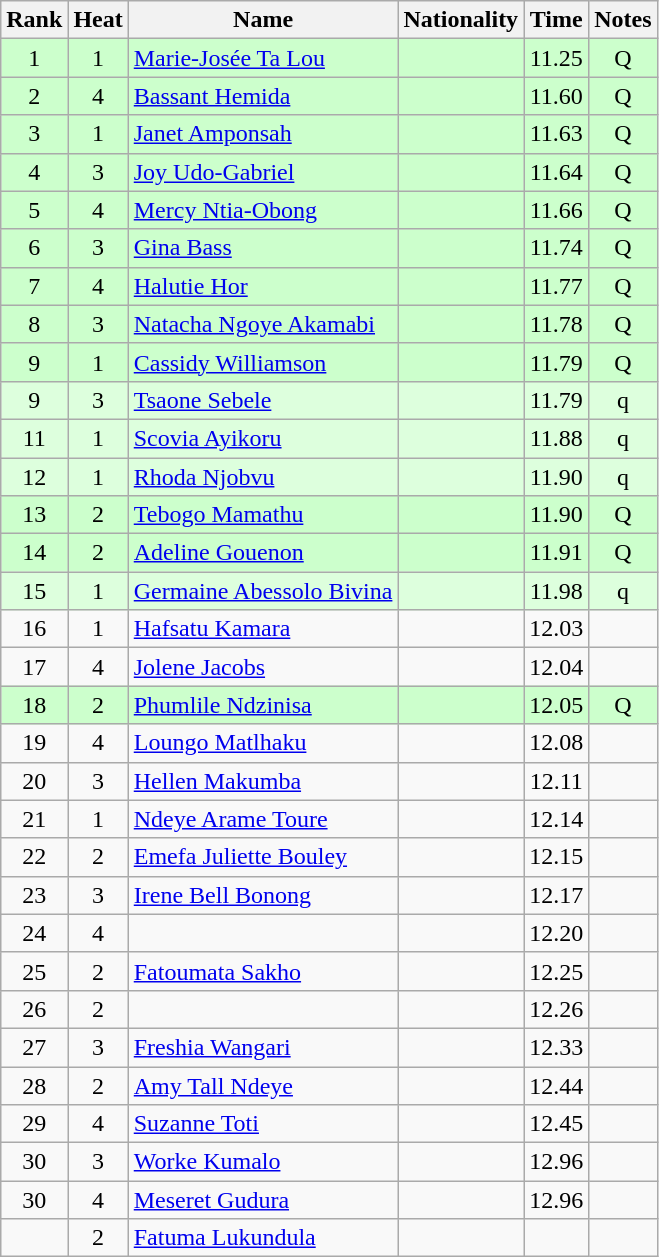<table class="wikitable sortable" style="text-align:center">
<tr>
<th>Rank</th>
<th>Heat</th>
<th>Name</th>
<th>Nationality</th>
<th>Time</th>
<th>Notes</th>
</tr>
<tr bgcolor=ccffcc>
<td>1</td>
<td>1</td>
<td align=left><a href='#'>Marie-Josée Ta Lou</a></td>
<td align=left></td>
<td>11.25</td>
<td>Q</td>
</tr>
<tr bgcolor=ccffcc>
<td>2</td>
<td>4</td>
<td align=left><a href='#'>Bassant Hemida</a></td>
<td align=left></td>
<td>11.60</td>
<td>Q</td>
</tr>
<tr bgcolor=ccffcc>
<td>3</td>
<td>1</td>
<td align=left><a href='#'>Janet Amponsah</a></td>
<td align=left></td>
<td>11.63</td>
<td>Q</td>
</tr>
<tr bgcolor=ccffcc>
<td>4</td>
<td>3</td>
<td align=left><a href='#'>Joy Udo-Gabriel</a></td>
<td align=left></td>
<td>11.64</td>
<td>Q</td>
</tr>
<tr bgcolor=ccffcc>
<td>5</td>
<td>4</td>
<td align=left><a href='#'>Mercy Ntia-Obong</a></td>
<td align=left></td>
<td>11.66</td>
<td>Q</td>
</tr>
<tr bgcolor=ccffcc>
<td>6</td>
<td>3</td>
<td align=left><a href='#'>Gina Bass</a></td>
<td align=left></td>
<td>11.74</td>
<td>Q</td>
</tr>
<tr bgcolor=ccffcc>
<td>7</td>
<td>4</td>
<td align=left><a href='#'>Halutie Hor</a></td>
<td align=left></td>
<td>11.77</td>
<td>Q</td>
</tr>
<tr bgcolor=ccffcc>
<td>8</td>
<td>3</td>
<td align=left><a href='#'>Natacha Ngoye Akamabi</a></td>
<td align=left></td>
<td>11.78</td>
<td>Q</td>
</tr>
<tr bgcolor=ccffcc>
<td>9</td>
<td>1</td>
<td align=left><a href='#'>Cassidy Williamson</a></td>
<td align=left></td>
<td>11.79</td>
<td>Q</td>
</tr>
<tr bgcolor=ddffdd>
<td>9</td>
<td>3</td>
<td align=left><a href='#'>Tsaone Sebele</a></td>
<td align=left></td>
<td>11.79</td>
<td>q</td>
</tr>
<tr bgcolor=ddffdd>
<td>11</td>
<td>1</td>
<td align=left><a href='#'>Scovia Ayikoru</a></td>
<td align=left></td>
<td>11.88</td>
<td>q</td>
</tr>
<tr bgcolor=ddffdd>
<td>12</td>
<td>1</td>
<td align=left><a href='#'>Rhoda Njobvu</a></td>
<td align=left></td>
<td>11.90</td>
<td>q</td>
</tr>
<tr bgcolor=ccffcc>
<td>13</td>
<td>2</td>
<td align=left><a href='#'>Tebogo Mamathu</a></td>
<td align=left></td>
<td>11.90</td>
<td>Q</td>
</tr>
<tr bgcolor=ccffcc>
<td>14</td>
<td>2</td>
<td align=left><a href='#'>Adeline Gouenon</a></td>
<td align=left></td>
<td>11.91</td>
<td>Q</td>
</tr>
<tr bgcolor=ddffdd>
<td>15</td>
<td>1</td>
<td align=left><a href='#'>Germaine Abessolo Bivina</a></td>
<td align=left></td>
<td>11.98</td>
<td>q</td>
</tr>
<tr>
<td>16</td>
<td>1</td>
<td align=left><a href='#'>Hafsatu Kamara</a></td>
<td align=left></td>
<td>12.03</td>
<td></td>
</tr>
<tr>
<td>17</td>
<td>4</td>
<td align=left><a href='#'>Jolene Jacobs</a></td>
<td align=left></td>
<td>12.04</td>
<td></td>
</tr>
<tr bgcolor=ccffcc>
<td>18</td>
<td>2</td>
<td align=left><a href='#'>Phumlile Ndzinisa</a></td>
<td align=left></td>
<td>12.05</td>
<td>Q</td>
</tr>
<tr>
<td>19</td>
<td>4</td>
<td align=left><a href='#'>Loungo Matlhaku</a></td>
<td align=left></td>
<td>12.08</td>
<td></td>
</tr>
<tr>
<td>20</td>
<td>3</td>
<td align=left><a href='#'>Hellen Makumba</a></td>
<td align=left></td>
<td>12.11</td>
<td></td>
</tr>
<tr>
<td>21</td>
<td>1</td>
<td align=left><a href='#'>Ndeye Arame Toure</a></td>
<td align=left></td>
<td>12.14</td>
<td></td>
</tr>
<tr>
<td>22</td>
<td>2</td>
<td align=left><a href='#'>Emefa Juliette Bouley</a></td>
<td align=left></td>
<td>12.15</td>
<td></td>
</tr>
<tr>
<td>23</td>
<td>3</td>
<td align=left><a href='#'>Irene Bell Bonong</a></td>
<td align=left></td>
<td>12.17</td>
<td></td>
</tr>
<tr>
<td>24</td>
<td>4</td>
<td align=left></td>
<td align=left></td>
<td>12.20</td>
<td></td>
</tr>
<tr>
<td>25</td>
<td>2</td>
<td align=left><a href='#'>Fatoumata Sakho</a></td>
<td align=left></td>
<td>12.25</td>
<td></td>
</tr>
<tr>
<td>26</td>
<td>2</td>
<td align=left></td>
<td align=left></td>
<td>12.26</td>
<td></td>
</tr>
<tr>
<td>27</td>
<td>3</td>
<td align=left><a href='#'>Freshia Wangari</a></td>
<td align=left></td>
<td>12.33</td>
<td></td>
</tr>
<tr>
<td>28</td>
<td>2</td>
<td align=left><a href='#'>Amy Tall Ndeye</a></td>
<td align=left></td>
<td>12.44</td>
<td></td>
</tr>
<tr>
<td>29</td>
<td>4</td>
<td align=left><a href='#'>Suzanne Toti</a></td>
<td align=left></td>
<td>12.45</td>
<td></td>
</tr>
<tr>
<td>30</td>
<td>3</td>
<td align=left><a href='#'>Worke Kumalo</a></td>
<td align=left></td>
<td>12.96</td>
<td></td>
</tr>
<tr>
<td>30</td>
<td>4</td>
<td align=left><a href='#'>Meseret Gudura</a></td>
<td align=left></td>
<td>12.96</td>
<td></td>
</tr>
<tr>
<td></td>
<td>2</td>
<td align=left><a href='#'>Fatuma Lukundula</a></td>
<td align=left></td>
<td></td>
<td></td>
</tr>
</table>
